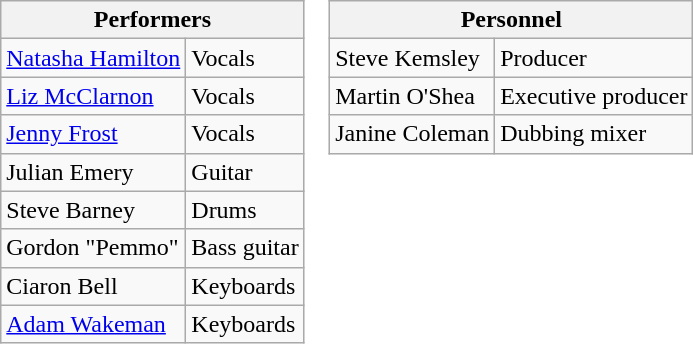<table cellspacing=0 cellpadding=0 border=0>
<tr>
<td valign="top"><br><table class="wikitable">
<tr>
<th bgcolor="#ebf5ff" colspan="2">Performers</th>
</tr>
<tr>
<td><a href='#'>Natasha Hamilton</a></td>
<td>Vocals</td>
</tr>
<tr>
<td><a href='#'>Liz McClarnon</a></td>
<td>Vocals</td>
</tr>
<tr>
<td><a href='#'>Jenny Frost</a></td>
<td>Vocals</td>
</tr>
<tr>
<td>Julian Emery</td>
<td>Guitar</td>
</tr>
<tr>
<td>Steve Barney</td>
<td>Drums</td>
</tr>
<tr>
<td>Gordon "Pemmo"</td>
<td>Bass guitar</td>
</tr>
<tr>
<td>Ciaron Bell</td>
<td>Keyboards</td>
</tr>
<tr>
<td><a href='#'>Adam Wakeman</a></td>
<td>Keyboards</td>
</tr>
</table>
</td>
<td valign="top"><br><table class="wikitable">
<tr>
<th bgcolor="#ebf5ff" colspan="2">Personnel</th>
</tr>
<tr>
<td>Steve Kemsley</td>
<td>Producer</td>
</tr>
<tr>
<td>Martin O'Shea</td>
<td>Executive producer</td>
</tr>
<tr>
<td>Janine Coleman</td>
<td>Dubbing mixer</td>
</tr>
</table>
</td>
</tr>
</table>
